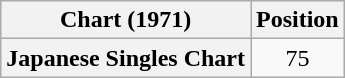<table class="wikitable plainrowheaders" style="text-align:center">
<tr>
<th>Chart (1971)</th>
<th>Position</th>
</tr>
<tr>
<th scope="row">Japanese Singles Chart</th>
<td>75</td>
</tr>
</table>
